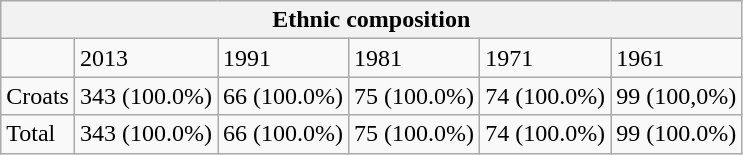<table class="wikitable">
<tr>
<th colspan="8">Ethnic composition</th>
</tr>
<tr>
<td></td>
<td>2013</td>
<td>1991</td>
<td>1981</td>
<td>1971</td>
<td>1961</td>
</tr>
<tr>
<td>Croats</td>
<td>343 (100.0%)</td>
<td>66 (100.0%)</td>
<td>75 (100.0%)</td>
<td>74 (100.0%)</td>
<td>99 (100,0%)</td>
</tr>
<tr>
<td>Total</td>
<td>343 (100.0%)</td>
<td>66 (100.0%)</td>
<td>75 (100.0%)</td>
<td>74 (100.0%)</td>
<td>99 (100.0%)</td>
</tr>
</table>
